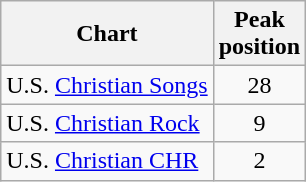<table class="wikitable sortable">
<tr>
<th align="left">Chart</th>
<th style="text-align:center;">Peak<br>position</th>
</tr>
<tr>
<td align="left">U.S. <a href='#'>Christian Songs</a></td>
<td style="text-align:center;">28</td>
</tr>
<tr>
<td align="left">U.S. <a href='#'>Christian Rock</a></td>
<td style="text-align:center;">9</td>
</tr>
<tr>
<td align="left">U.S. <a href='#'>Christian CHR</a></td>
<td style="text-align:center;">2</td>
</tr>
</table>
